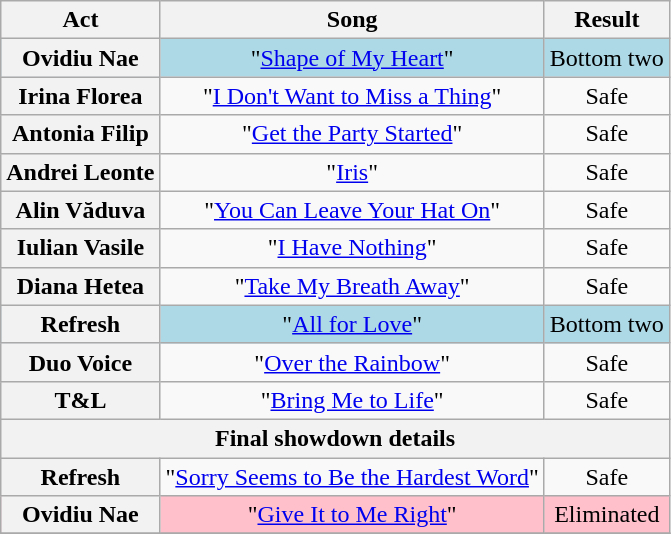<table class="wikitable plainrowheaders" style="text-align:center;">
<tr>
<th scope="col">Act</th>
<th scope="col">Song</th>
<th scope="col">Result</th>
</tr>
<tr style="background:lightblue;">
<th scope="row">Ovidiu Nae</th>
<td>"<a href='#'>Shape of My Heart</a>"</td>
<td>Bottom two</td>
</tr>
<tr>
<th scope="row">Irina Florea</th>
<td>"<a href='#'>I Don't Want to Miss a Thing</a>"</td>
<td>Safe</td>
</tr>
<tr>
<th scope="row">Antonia Filip</th>
<td>"<a href='#'>Get the Party Started</a>"</td>
<td>Safe</td>
</tr>
<tr>
<th scope="row">Andrei Leonte</th>
<td>"<a href='#'>Iris</a>"</td>
<td>Safe</td>
</tr>
<tr>
<th scope="row">Alin Văduva</th>
<td>"<a href='#'>You Can Leave Your Hat On</a>"</td>
<td>Safe</td>
</tr>
<tr>
<th scope="row">Iulian Vasile</th>
<td>"<a href='#'>I Have Nothing</a>"</td>
<td>Safe</td>
</tr>
<tr>
<th scope="row">Diana Hetea</th>
<td>"<a href='#'>Take My Breath Away</a>"</td>
<td>Safe</td>
</tr>
<tr style="background:lightblue;">
<th scope="row">Refresh</th>
<td>"<a href='#'>All for Love</a>"</td>
<td>Bottom two</td>
</tr>
<tr>
<th scope="row">Duo Voice</th>
<td>"<a href='#'>Over the Rainbow</a>"</td>
<td>Safe</td>
</tr>
<tr>
<th scope="row">T&L</th>
<td>"<a href='#'>Bring Me to Life</a>"</td>
<td>Safe</td>
</tr>
<tr>
<th colspan="3">Final showdown details</th>
</tr>
<tr>
<th scope="row">Refresh</th>
<td>"<a href='#'>Sorry Seems to Be the Hardest Word</a>"</td>
<td>Safe</td>
</tr>
<tr style="background:pink;">
<th scope="row">Ovidiu Nae</th>
<td>"<a href='#'>Give It to Me Right</a>"</td>
<td>Eliminated</td>
</tr>
<tr>
</tr>
</table>
